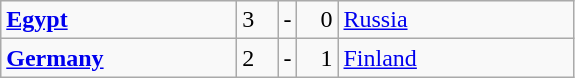<table class="wikitable">
<tr>
<td width=150> <strong><a href='#'>Egypt</a></strong></td>
<td style="width:20px; text-align:left;">3</td>
<td>-</td>
<td style="width:20px; text-align:right;">0</td>
<td width=150> <a href='#'>Russia</a></td>
</tr>
<tr>
<td> <strong><a href='#'>Germany</a></strong></td>
<td style="text-align:left;">2</td>
<td>-</td>
<td style="text-align:right;">1</td>
<td> <a href='#'>Finland</a></td>
</tr>
</table>
